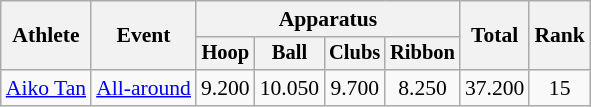<table class=wikitable style="font-size:90%">
<tr>
<th rowspan=2>Athlete</th>
<th rowspan=2>Event</th>
<th colspan=4>Apparatus</th>
<th rowspan=2>Total</th>
<th rowspan=2>Rank</th>
</tr>
<tr style="font-size:95%;">
<th>Hoop</th>
<th>Ball</th>
<th>Clubs</th>
<th>Ribbon</th>
</tr>
<tr align=center>
<td align=left><a href='#'>Aiko Tan</a></td>
<td align=left><a href='#'>All-around</a></td>
<td>9.200</td>
<td>10.050</td>
<td>9.700</td>
<td>8.250</td>
<td>37.200</td>
<td>15</td>
</tr>
</table>
